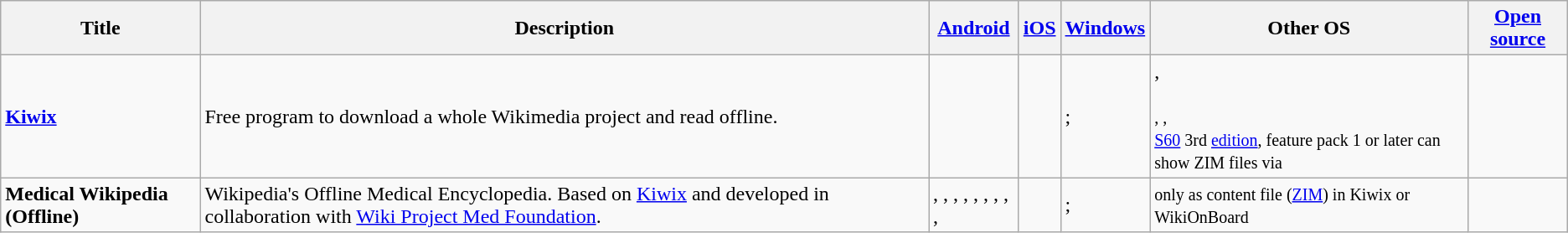<table class="wikitable sortable">
<tr>
<th>Title</th>
<th class="unsortable">Description</th>
<th><a href='#'>Android</a></th>
<th><a href='#'>iOS</a></th>
<th><a href='#'>Windows</a></th>
<th>Other OS</th>
<th><a href='#'>Open source</a></th>
</tr>
<tr>
<td><strong><a href='#'>Kiwix</a></strong></td>
<td>Free program to download a whole Wikimedia project and read offline.</td>
<td></td>
<td></td>
<td>;<br> </td>
<td> ,<br> <br><small>, ,<br><a href='#'>S60</a> 3rd <a href='#'>edition</a>, feature pack 1 or later can show ZIM files via </small></td>
<td></td>
</tr>
<tr>
<td><strong>Medical Wikipedia (Offline)</strong></td>
<td>Wikipedia's Offline Medical Encyclopedia. Based on <a href='#'>Kiwix</a> and developed in collaboration with <a href='#'>Wiki Project Med Foundation</a>.</td>
<td>, , , , , , , , , </td>
<td></td>
<td>;<br></td>
<td><small>only as content file (<a href='#'>ZIM</a>) in Kiwix or WikiOnBoard</small></td>
<td></td>
</tr>
</table>
